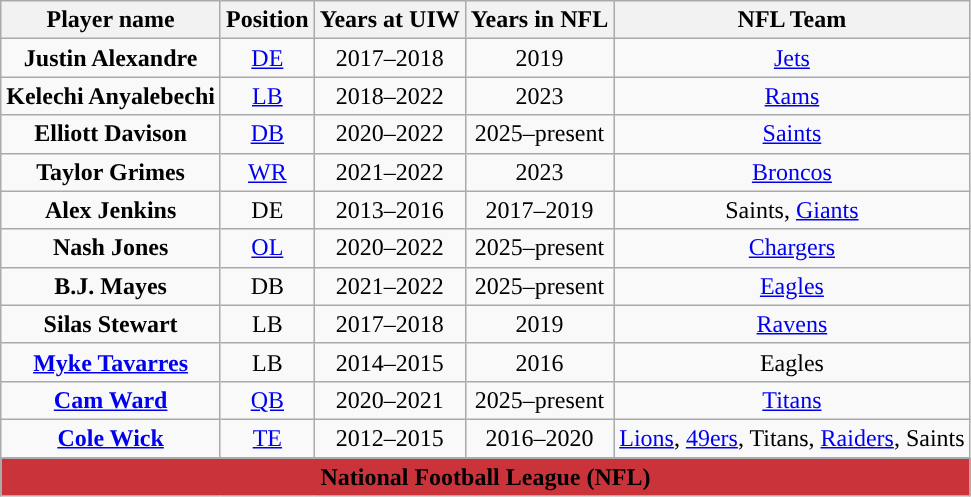<table class="wikitable" style="text-align:center;">
<tr>
<th>Player name</th>
<th>Position</th>
<th>Years at UIW</th>
<th>Years in NFL</th>
<th>NFL Team</th>
</tr>
<tr align="center">
<td><strong>Justin Alexandre</strong></td>
<td><a href='#'>DE</a></td>
<td>2017–2018</td>
<td>2019</td>
<td><a href='#'>Jets</a></td>
</tr>
<tr align="center">
<td><strong>Kelechi Anyalebechi</strong></td>
<td><a href='#'>LB</a></td>
<td>2018–2022</td>
<td>2023</td>
<td><a href='#'>Rams</a></td>
</tr>
<tr align="center">
<td><strong>Elliott Davison</strong></td>
<td><a href='#'>DB</a></td>
<td>2020–2022</td>
<td>2025–present</td>
<td><a href='#'>Saints</a></td>
</tr>
<tr align="center">
<td><strong>Taylor Grimes</strong></td>
<td><a href='#'>WR</a></td>
<td>2021–2022</td>
<td>2023</td>
<td><a href='#'>Broncos</a></td>
</tr>
<tr align="center">
<td><strong>Alex Jenkins</strong></td>
<td>DE</td>
<td>2013–2016</td>
<td>2017–2019</td>
<td>Saints, <a href='#'>Giants</a></td>
</tr>
<tr align="center">
<td><strong>Nash Jones</strong></td>
<td><a href='#'>OL</a></td>
<td>2020–2022</td>
<td>2025–present</td>
<td><a href='#'>Chargers</a></td>
</tr>
<tr align="center">
<td><strong>B.J. Mayes</strong></td>
<td>DB</td>
<td>2021–2022</td>
<td>2025–present</td>
<td><a href='#'>Eagles</a></td>
</tr>
<tr align="center">
<td><strong>Silas Stewart</strong></td>
<td>LB</td>
<td>2017–2018</td>
<td>2019</td>
<td><a href='#'>Ravens</a></td>
</tr>
<tr align="center">
<td><strong><a href='#'>Myke Tavarres</a></strong></td>
<td>LB</td>
<td>2014–2015</td>
<td>2016</td>
<td>Eagles</td>
</tr>
<tr align="center">
<td><strong><a href='#'>Cam Ward</a></strong></td>
<td><a href='#'>QB</a></td>
<td>2020–2021</td>
<td>2025–present</td>
<td><a href='#'>Titans</a></td>
</tr>
<tr align="center">
<td><strong><a href='#'>Cole Wick</a></strong></td>
<td><a href='#'>TE</a></td>
<td>2012–2015</td>
<td>2016–2020</td>
<td><a href='#'>Lions</a>, <a href='#'>49ers</a>, Titans, <a href='#'>Raiders</a>, Saints</td>
</tr>
<tr align="center">
<td colspan=5 bgcolor="CB333B"><span><strong>National Football League (NFL)</strong></span></td>
</tr>
</table>
